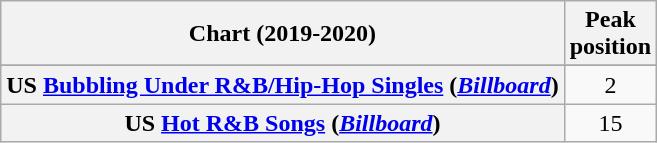<table class="wikitable sortable plainrowheaders" style="text-align:center">
<tr>
<th scope="col">Chart (2019-2020)</th>
<th scope="col">Peak<br>position</th>
</tr>
<tr>
</tr>
<tr>
</tr>
<tr>
<th scope="row">US <a href='#'>Bubbling Under R&B/Hip-Hop Singles</a> (<a href='#'><em>Billboard</em></a>)</th>
<td style="text-align:center">2</td>
</tr>
<tr>
<th scope="row">US <a href='#'>Hot R&B Songs</a> (<em><a href='#'>Billboard</a></em>)</th>
<td>15</td>
</tr>
</table>
